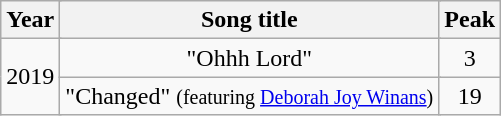<table class="wikitable" style="text-align:center;">
<tr>
<th colspan="2">Year</th>
<th colspan="10">Song title</th>
<th colspan="3">Peak</th>
</tr>
<tr>
<td colspan="2" rowspan="2">2019</td>
<td colspan="10">"Ohhh Lord"</td>
<td colspan="3">3</td>
</tr>
<tr>
<td colspan="10">"Changed" <small>(featuring <a href='#'>Deborah Joy Winans</a>)</small></td>
<td colspan="3">19</td>
</tr>
</table>
